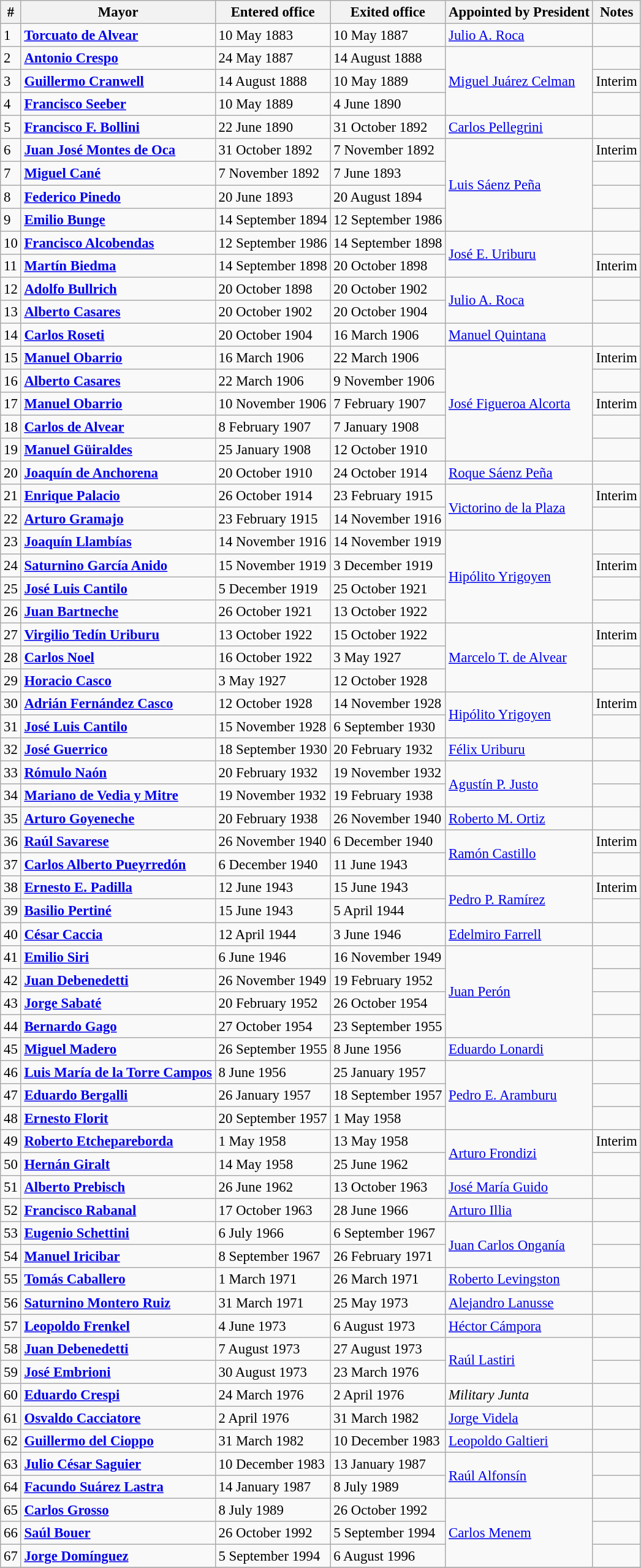<table class="wikitable" style="font-size: 95%;">
<tr>
<th>#</th>
<th>Mayor</th>
<th>Entered office</th>
<th>Exited office</th>
<th>Appointed by President</th>
<th>Notes</th>
</tr>
<tr>
<td>1</td>
<td><strong><a href='#'>Torcuato de Alvear</a></strong></td>
<td>10 May 1883</td>
<td>10 May 1887</td>
<td><a href='#'>Julio A. Roca</a></td>
<td></td>
</tr>
<tr>
<td>2</td>
<td><strong><a href='#'>Antonio Crespo</a></strong></td>
<td>24 May 1887</td>
<td>14 August 1888</td>
<td rowspan="3"><a href='#'>Miguel Juárez Celman</a></td>
<td></td>
</tr>
<tr>
<td>3</td>
<td><strong><a href='#'>Guillermo Cranwell</a></strong></td>
<td>14 August 1888</td>
<td>10 May 1889</td>
<td>Interim</td>
</tr>
<tr>
<td>4</td>
<td><strong><a href='#'>Francisco Seeber</a></strong></td>
<td>10 May 1889</td>
<td>4 June 1890</td>
<td></td>
</tr>
<tr>
<td>5</td>
<td><strong><a href='#'>Francisco F. Bollini</a></strong></td>
<td>22 June 1890</td>
<td>31 October 1892</td>
<td><a href='#'>Carlos Pellegrini</a></td>
<td></td>
</tr>
<tr>
<td>6</td>
<td><strong><a href='#'>Juan José Montes de Oca</a></strong></td>
<td>31 October 1892</td>
<td>7 November 1892</td>
<td rowspan="4"><a href='#'>Luis Sáenz Peña</a></td>
<td>Interim</td>
</tr>
<tr>
<td>7</td>
<td><strong><a href='#'>Miguel Cané</a></strong></td>
<td>7 November 1892</td>
<td>7 June 1893</td>
<td></td>
</tr>
<tr>
<td>8</td>
<td><strong><a href='#'>Federico Pinedo</a></strong></td>
<td>20 June 1893</td>
<td>20 August 1894</td>
<td></td>
</tr>
<tr>
<td>9</td>
<td><strong><a href='#'>Emilio Bunge</a></strong></td>
<td>14 September 1894</td>
<td>12 September 1986</td>
<td></td>
</tr>
<tr>
<td>10</td>
<td><strong><a href='#'>Francisco Alcobendas</a></strong></td>
<td>12 September 1986</td>
<td>14 September 1898</td>
<td rowspan="2"><a href='#'>José E. Uriburu</a></td>
<td></td>
</tr>
<tr>
<td>11</td>
<td><strong><a href='#'>Martín Biedma</a></strong></td>
<td>14 September 1898</td>
<td>20 October 1898</td>
<td>Interim</td>
</tr>
<tr>
<td>12</td>
<td><strong><a href='#'>Adolfo Bullrich</a></strong></td>
<td>20 October 1898</td>
<td>20 October 1902</td>
<td rowspan="2"><a href='#'>Julio A. Roca</a></td>
<td></td>
</tr>
<tr>
<td>13</td>
<td><strong><a href='#'>Alberto Casares</a></strong></td>
<td>20 October 1902</td>
<td>20 October 1904</td>
<td></td>
</tr>
<tr>
<td>14</td>
<td><strong><a href='#'>Carlos Roseti</a></strong></td>
<td>20 October 1904</td>
<td>16 March 1906</td>
<td><a href='#'>Manuel Quintana</a></td>
<td></td>
</tr>
<tr>
<td>15</td>
<td><strong><a href='#'>Manuel Obarrio</a></strong></td>
<td>16 March 1906</td>
<td>22 March 1906</td>
<td rowspan="5"><a href='#'>José Figueroa Alcorta</a></td>
<td>Interim</td>
</tr>
<tr>
<td>16</td>
<td><strong><a href='#'>Alberto Casares</a></strong></td>
<td>22 March 1906</td>
<td>9 November 1906</td>
<td></td>
</tr>
<tr>
<td>17</td>
<td><strong><a href='#'>Manuel Obarrio</a></strong></td>
<td>10 November 1906</td>
<td>7 February 1907</td>
<td>Interim</td>
</tr>
<tr>
<td>18</td>
<td><strong><a href='#'>Carlos de Alvear</a></strong></td>
<td>8 February 1907</td>
<td>7 January 1908</td>
<td></td>
</tr>
<tr>
<td>19</td>
<td><strong><a href='#'>Manuel Güiraldes</a></strong></td>
<td>25 January 1908</td>
<td>12 October 1910</td>
<td></td>
</tr>
<tr>
<td>20</td>
<td><strong><a href='#'>Joaquín de Anchorena</a></strong></td>
<td>20 October 1910</td>
<td>24 October 1914</td>
<td><a href='#'>Roque Sáenz Peña</a></td>
<td></td>
</tr>
<tr>
<td>21</td>
<td><strong><a href='#'>Enrique Palacio</a></strong></td>
<td>26 October 1914</td>
<td>23 February 1915</td>
<td rowspan="2"><a href='#'>Victorino de la Plaza</a></td>
<td>Interim</td>
</tr>
<tr>
<td>22</td>
<td><strong><a href='#'>Arturo Gramajo</a></strong></td>
<td>23 February 1915</td>
<td>14 November 1916</td>
<td></td>
</tr>
<tr>
<td>23</td>
<td><strong><a href='#'>Joaquín Llambías</a></strong></td>
<td>14 November 1916</td>
<td>14 November 1919</td>
<td rowspan="4"><a href='#'>Hipólito Yrigoyen</a></td>
<td></td>
</tr>
<tr>
<td>24</td>
<td><strong><a href='#'>Saturnino García Anido</a></strong></td>
<td>15 November 1919</td>
<td>3 December 1919</td>
<td>Interim</td>
</tr>
<tr>
<td>25</td>
<td><strong><a href='#'>José Luis Cantilo</a></strong></td>
<td>5 December 1919</td>
<td>25 October 1921</td>
<td></td>
</tr>
<tr>
<td>26</td>
<td><strong><a href='#'>Juan Bartneche</a></strong></td>
<td>26 October 1921</td>
<td>13 October 1922</td>
<td></td>
</tr>
<tr>
<td>27</td>
<td><strong><a href='#'>Virgilio Tedín Uriburu</a></strong></td>
<td>13 October 1922</td>
<td>15 October 1922</td>
<td rowspan="3"><a href='#'>Marcelo T. de Alvear</a></td>
<td>Interim</td>
</tr>
<tr>
<td>28</td>
<td><strong><a href='#'>Carlos Noel</a></strong></td>
<td>16 October 1922</td>
<td>3 May 1927</td>
<td></td>
</tr>
<tr>
<td>29</td>
<td><strong><a href='#'>Horacio Casco</a></strong></td>
<td>3 May 1927</td>
<td>12 October 1928</td>
<td></td>
</tr>
<tr>
<td>30</td>
<td><strong><a href='#'>Adrián Fernández Casco</a></strong></td>
<td>12 October 1928</td>
<td>14 November 1928</td>
<td rowspan="2"><a href='#'>Hipólito Yrigoyen</a></td>
<td>Interim</td>
</tr>
<tr>
<td>31</td>
<td><strong><a href='#'>José Luis Cantilo</a></strong></td>
<td>15 November 1928</td>
<td>6 September 1930</td>
<td></td>
</tr>
<tr>
<td>32</td>
<td><strong><a href='#'>José Guerrico</a></strong></td>
<td>18 September 1930</td>
<td>20 February 1932</td>
<td><a href='#'>Félix Uriburu</a></td>
<td></td>
</tr>
<tr>
<td>33</td>
<td><strong><a href='#'>Rómulo Naón</a></strong></td>
<td>20 February 1932</td>
<td>19 November 1932</td>
<td rowspan="2"><a href='#'>Agustín P. Justo</a></td>
<td></td>
</tr>
<tr>
<td>34</td>
<td><strong><a href='#'>Mariano de Vedia y Mitre</a></strong></td>
<td>19 November 1932</td>
<td>19 February 1938</td>
<td></td>
</tr>
<tr>
<td>35</td>
<td><strong><a href='#'>Arturo Goyeneche</a></strong></td>
<td>20 February 1938</td>
<td>26 November 1940</td>
<td><a href='#'>Roberto M. Ortiz</a></td>
<td></td>
</tr>
<tr>
<td>36</td>
<td><strong><a href='#'>Raúl Savarese</a></strong></td>
<td>26 November 1940</td>
<td>6 December 1940</td>
<td rowspan="2"><a href='#'>Ramón Castillo</a></td>
<td>Interim</td>
</tr>
<tr>
<td>37</td>
<td><strong><a href='#'>Carlos Alberto Pueyrredón</a></strong></td>
<td>6 December 1940</td>
<td>11 June 1943</td>
<td></td>
</tr>
<tr>
<td>38</td>
<td><strong><a href='#'>Ernesto E. Padilla</a></strong></td>
<td>12 June 1943</td>
<td>15 June 1943</td>
<td rowspan="2"><a href='#'>Pedro P. Ramírez</a></td>
<td>Interim</td>
</tr>
<tr>
<td>39</td>
<td><strong><a href='#'>Basilio Pertiné</a></strong></td>
<td>15 June 1943</td>
<td>5 April 1944</td>
<td></td>
</tr>
<tr>
<td>40</td>
<td><strong><a href='#'>César Caccia</a></strong></td>
<td>12 April 1944</td>
<td>3 June 1946</td>
<td><a href='#'>Edelmiro Farrell</a></td>
<td></td>
</tr>
<tr>
<td>41</td>
<td><strong><a href='#'>Emilio Siri</a></strong></td>
<td>6 June 1946</td>
<td>16 November 1949</td>
<td rowspan="4"><a href='#'>Juan Perón</a></td>
<td></td>
</tr>
<tr>
<td>42</td>
<td><strong><a href='#'>Juan Debenedetti</a></strong></td>
<td>26 November 1949</td>
<td>19 February 1952</td>
<td></td>
</tr>
<tr>
<td>43</td>
<td><strong><a href='#'>Jorge Sabaté</a></strong></td>
<td>20 February 1952</td>
<td>26 October 1954</td>
<td></td>
</tr>
<tr>
<td>44</td>
<td><strong><a href='#'>Bernardo Gago</a></strong></td>
<td>27 October 1954</td>
<td>23 September 1955</td>
<td></td>
</tr>
<tr>
<td>45</td>
<td><strong><a href='#'>Miguel Madero</a></strong></td>
<td>26 September 1955</td>
<td>8 June 1956</td>
<td><a href='#'>Eduardo Lonardi</a></td>
<td></td>
</tr>
<tr>
<td>46</td>
<td><strong><a href='#'>Luis María de la Torre Campos</a></strong></td>
<td>8 June 1956</td>
<td>25 January 1957</td>
<td rowspan="3"><a href='#'>Pedro E. Aramburu</a></td>
<td></td>
</tr>
<tr>
<td>47</td>
<td><strong><a href='#'>Eduardo Bergalli</a></strong></td>
<td>26 January 1957</td>
<td>18 September 1957</td>
<td></td>
</tr>
<tr>
<td>48</td>
<td><strong><a href='#'>Ernesto Florit</a></strong></td>
<td>20 September 1957</td>
<td>1 May 1958</td>
<td></td>
</tr>
<tr>
<td>49</td>
<td><strong><a href='#'>Roberto Etchepareborda</a></strong></td>
<td>1 May 1958</td>
<td>13 May 1958</td>
<td rowspan="2"><a href='#'>Arturo Frondizi</a></td>
<td>Interim</td>
</tr>
<tr>
<td>50</td>
<td><strong><a href='#'>Hernán Giralt</a></strong></td>
<td>14 May 1958</td>
<td>25 June 1962</td>
<td></td>
</tr>
<tr>
<td>51</td>
<td><strong><a href='#'>Alberto Prebisch</a></strong></td>
<td>26 June 1962</td>
<td>13 October 1963</td>
<td><a href='#'>José María Guido</a></td>
<td></td>
</tr>
<tr>
<td>52</td>
<td><strong><a href='#'>Francisco Rabanal</a></strong></td>
<td>17 October 1963</td>
<td>28 June 1966</td>
<td><a href='#'>Arturo Illia</a></td>
<td></td>
</tr>
<tr>
<td>53</td>
<td><strong><a href='#'>Eugenio Schettini</a></strong></td>
<td>6 July 1966</td>
<td>6 September 1967</td>
<td rowspan="2"><a href='#'>Juan Carlos Onganía</a></td>
<td></td>
</tr>
<tr>
<td>54</td>
<td><strong><a href='#'>Manuel Iricibar</a></strong></td>
<td>8 September 1967</td>
<td>26 February 1971</td>
<td></td>
</tr>
<tr>
<td>55</td>
<td><strong><a href='#'>Tomás Caballero</a></strong></td>
<td>1 March 1971</td>
<td>26 March 1971</td>
<td><a href='#'>Roberto Levingston</a></td>
<td></td>
</tr>
<tr>
<td>56</td>
<td><strong><a href='#'>Saturnino Montero Ruiz</a></strong></td>
<td>31 March 1971</td>
<td>25 May 1973</td>
<td><a href='#'>Alejandro Lanusse</a></td>
<td></td>
</tr>
<tr>
<td>57</td>
<td><strong><a href='#'>Leopoldo Frenkel</a></strong></td>
<td>4 June 1973</td>
<td>6 August 1973</td>
<td><a href='#'>Héctor Cámpora</a></td>
<td></td>
</tr>
<tr>
<td>58</td>
<td><strong><a href='#'>Juan Debenedetti</a></strong></td>
<td>7 August 1973</td>
<td>27 August 1973</td>
<td rowspan="2"><a href='#'>Raúl Lastiri</a></td>
<td></td>
</tr>
<tr>
<td>59</td>
<td><strong><a href='#'>José Embrioni</a></strong></td>
<td>30 August 1973</td>
<td>23 March 1976</td>
<td></td>
</tr>
<tr>
<td>60</td>
<td><strong><a href='#'>Eduardo Crespi</a></strong></td>
<td>24 March 1976</td>
<td>2 April 1976</td>
<td><em>Military Junta</em></td>
<td></td>
</tr>
<tr>
<td>61</td>
<td><strong><a href='#'>Osvaldo Cacciatore</a></strong></td>
<td>2 April 1976</td>
<td>31 March 1982</td>
<td><a href='#'>Jorge Videla</a></td>
<td></td>
</tr>
<tr>
<td>62</td>
<td><strong><a href='#'>Guillermo del Cioppo</a></strong></td>
<td>31 March 1982</td>
<td>10 December 1983</td>
<td><a href='#'>Leopoldo Galtieri</a></td>
<td></td>
</tr>
<tr>
<td>63</td>
<td><strong><a href='#'>Julio César Saguier</a></strong></td>
<td>10 December 1983</td>
<td>13 January 1987</td>
<td rowspan="2"><a href='#'>Raúl Alfonsín</a></td>
<td></td>
</tr>
<tr>
<td>64</td>
<td><strong><a href='#'>Facundo Suárez Lastra</a></strong></td>
<td>14 January 1987</td>
<td>8 July 1989</td>
<td></td>
</tr>
<tr>
<td>65</td>
<td><strong><a href='#'>Carlos Grosso</a></strong></td>
<td>8 July 1989</td>
<td>26 October 1992</td>
<td rowspan="3"><a href='#'>Carlos Menem</a></td>
<td></td>
</tr>
<tr>
<td>66</td>
<td><strong><a href='#'>Saúl Bouer</a></strong></td>
<td>26 October 1992</td>
<td>5 September 1994</td>
<td></td>
</tr>
<tr>
<td>67</td>
<td><strong><a href='#'>Jorge Domínguez</a></strong></td>
<td>5 September 1994</td>
<td>6 August 1996</td>
<td></td>
</tr>
<tr>
</tr>
</table>
